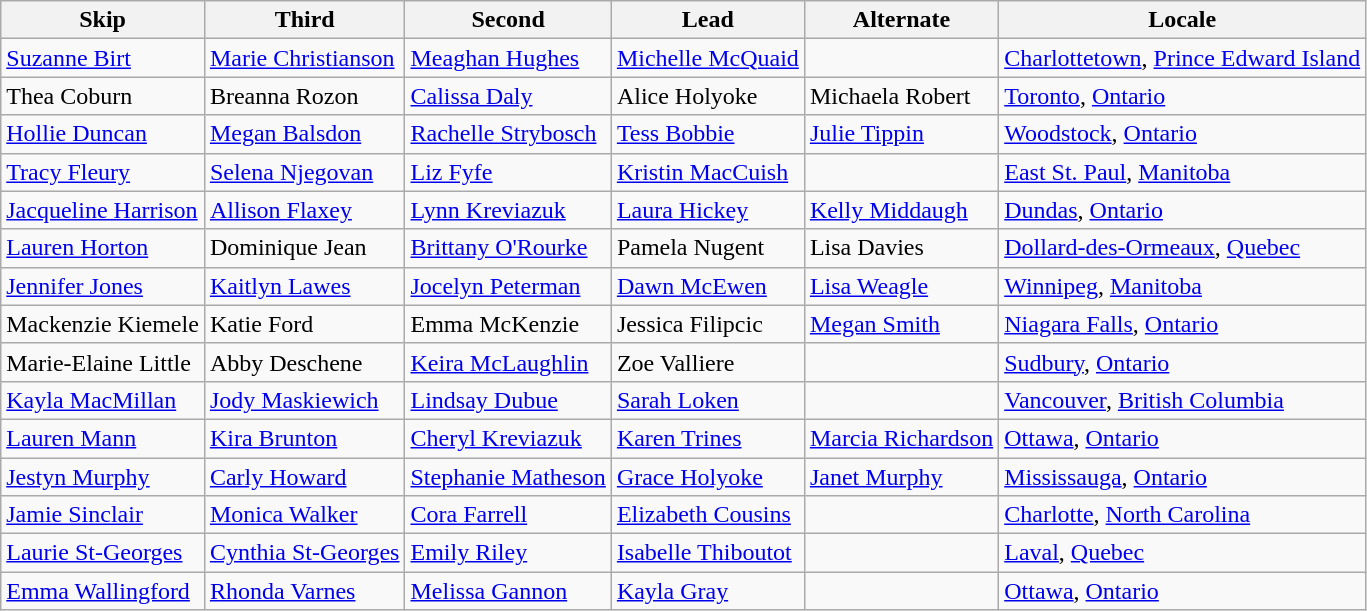<table class=wikitable>
<tr>
<th scope="col">Skip</th>
<th scope="col">Third</th>
<th scope="col">Second</th>
<th scope="col">Lead</th>
<th scope="col">Alternate</th>
<th scope="col">Locale</th>
</tr>
<tr>
<td><a href='#'>Suzanne Birt</a></td>
<td><a href='#'>Marie Christianson</a></td>
<td><a href='#'>Meaghan Hughes</a></td>
<td><a href='#'>Michelle McQuaid</a></td>
<td></td>
<td> <a href='#'>Charlottetown</a>, <a href='#'>Prince Edward Island</a></td>
</tr>
<tr>
<td>Thea Coburn</td>
<td>Breanna Rozon</td>
<td><a href='#'>Calissa Daly</a></td>
<td>Alice Holyoke</td>
<td>Michaela Robert</td>
<td> <a href='#'>Toronto</a>, <a href='#'>Ontario</a></td>
</tr>
<tr>
<td><a href='#'>Hollie Duncan</a></td>
<td><a href='#'>Megan Balsdon</a></td>
<td><a href='#'>Rachelle Strybosch</a></td>
<td><a href='#'>Tess Bobbie</a></td>
<td><a href='#'>Julie Tippin</a></td>
<td> <a href='#'>Woodstock</a>, <a href='#'>Ontario</a></td>
</tr>
<tr>
<td><a href='#'>Tracy Fleury</a></td>
<td><a href='#'>Selena Njegovan</a></td>
<td><a href='#'>Liz Fyfe</a></td>
<td><a href='#'>Kristin MacCuish</a></td>
<td></td>
<td> <a href='#'>East St. Paul</a>, <a href='#'>Manitoba</a></td>
</tr>
<tr>
<td><a href='#'>Jacqueline Harrison</a></td>
<td><a href='#'>Allison Flaxey</a></td>
<td><a href='#'>Lynn Kreviazuk</a></td>
<td><a href='#'>Laura Hickey</a></td>
<td><a href='#'>Kelly Middaugh</a></td>
<td> <a href='#'>Dundas</a>, <a href='#'>Ontario</a></td>
</tr>
<tr>
<td><a href='#'>Lauren Horton</a></td>
<td>Dominique Jean</td>
<td><a href='#'>Brittany O'Rourke</a></td>
<td>Pamela Nugent</td>
<td>Lisa Davies</td>
<td> <a href='#'>Dollard-des-Ormeaux</a>, <a href='#'>Quebec</a></td>
</tr>
<tr>
<td><a href='#'>Jennifer Jones</a></td>
<td><a href='#'>Kaitlyn Lawes</a></td>
<td><a href='#'>Jocelyn Peterman</a></td>
<td><a href='#'>Dawn McEwen</a></td>
<td><a href='#'>Lisa Weagle</a></td>
<td> <a href='#'>Winnipeg</a>, <a href='#'>Manitoba</a></td>
</tr>
<tr>
<td>Mackenzie Kiemele</td>
<td>Katie Ford</td>
<td>Emma McKenzie</td>
<td>Jessica Filipcic</td>
<td><a href='#'>Megan Smith</a></td>
<td> <a href='#'>Niagara Falls</a>, <a href='#'>Ontario</a></td>
</tr>
<tr>
<td>Marie-Elaine Little</td>
<td>Abby Deschene</td>
<td><a href='#'>Keira McLaughlin</a></td>
<td>Zoe Valliere</td>
<td></td>
<td> <a href='#'>Sudbury</a>, <a href='#'>Ontario</a></td>
</tr>
<tr>
<td><a href='#'>Kayla MacMillan</a></td>
<td><a href='#'>Jody Maskiewich</a></td>
<td><a href='#'>Lindsay Dubue</a></td>
<td><a href='#'>Sarah Loken</a></td>
<td></td>
<td> <a href='#'>Vancouver</a>, <a href='#'>British Columbia</a></td>
</tr>
<tr>
<td><a href='#'>Lauren Mann</a></td>
<td><a href='#'>Kira Brunton</a></td>
<td><a href='#'>Cheryl Kreviazuk</a></td>
<td><a href='#'>Karen Trines</a></td>
<td><a href='#'>Marcia Richardson</a></td>
<td> <a href='#'>Ottawa</a>, <a href='#'>Ontario</a></td>
</tr>
<tr>
<td><a href='#'>Jestyn Murphy</a></td>
<td><a href='#'>Carly Howard</a></td>
<td><a href='#'>Stephanie Matheson</a></td>
<td><a href='#'>Grace Holyoke</a></td>
<td><a href='#'>Janet Murphy</a></td>
<td> <a href='#'>Mississauga</a>, <a href='#'>Ontario</a></td>
</tr>
<tr>
<td><a href='#'>Jamie Sinclair</a></td>
<td><a href='#'>Monica Walker</a></td>
<td><a href='#'>Cora Farrell</a></td>
<td><a href='#'>Elizabeth Cousins</a></td>
<td></td>
<td> <a href='#'>Charlotte</a>, <a href='#'>North Carolina</a></td>
</tr>
<tr>
<td><a href='#'>Laurie St-Georges</a></td>
<td><a href='#'>Cynthia St-Georges</a></td>
<td><a href='#'>Emily Riley</a></td>
<td><a href='#'>Isabelle Thiboutot</a></td>
<td></td>
<td> <a href='#'>Laval</a>, <a href='#'>Quebec</a></td>
</tr>
<tr>
<td><a href='#'>Emma Wallingford</a></td>
<td><a href='#'>Rhonda Varnes</a></td>
<td><a href='#'>Melissa Gannon</a></td>
<td><a href='#'>Kayla Gray</a></td>
<td></td>
<td> <a href='#'>Ottawa</a>, <a href='#'>Ontario</a></td>
</tr>
</table>
